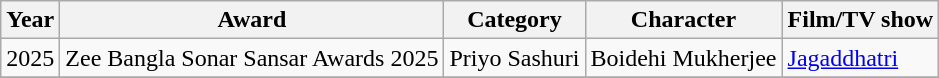<table class="wikitable sortable">
<tr>
<th>Year</th>
<th>Award</th>
<th>Category</th>
<th>Character</th>
<th>Film/TV show</th>
</tr>
<tr>
<td>2025</td>
<td>Zee Bangla Sonar Sansar Awards 2025</td>
<td>Priyo Sashuri</td>
<td>Boidehi Mukherjee</td>
<td><a href='#'>Jagaddhatri</a></td>
</tr>
<tr>
</tr>
</table>
